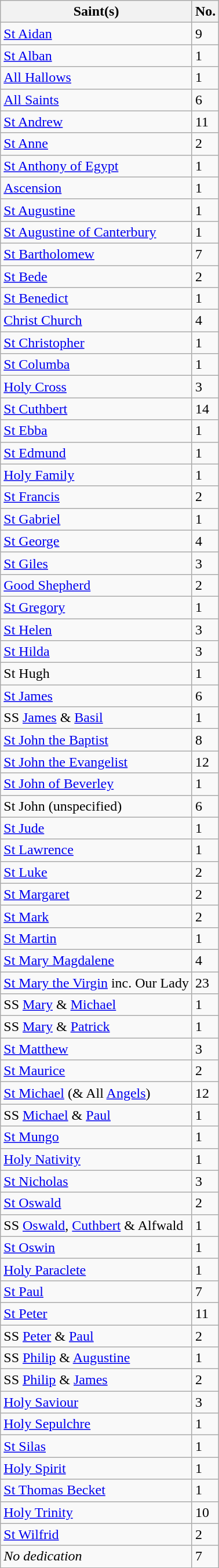<table class="wikitable">
<tr>
<th>Saint(s)</th>
<th>No.</th>
</tr>
<tr>
<td><a href='#'>St Aidan</a></td>
<td>9</td>
</tr>
<tr>
<td><a href='#'>St Alban</a></td>
<td>1</td>
</tr>
<tr>
<td><a href='#'>All Hallows</a></td>
<td>1</td>
</tr>
<tr>
<td><a href='#'>All Saints</a></td>
<td>6</td>
</tr>
<tr>
<td><a href='#'>St Andrew</a></td>
<td>11</td>
</tr>
<tr>
<td><a href='#'>St Anne</a></td>
<td>2</td>
</tr>
<tr>
<td><a href='#'>St Anthony of Egypt</a></td>
<td>1</td>
</tr>
<tr>
<td><a href='#'>Ascension</a></td>
<td>1</td>
</tr>
<tr>
<td><a href='#'>St Augustine</a></td>
<td>1</td>
</tr>
<tr>
<td><a href='#'>St Augustine of Canterbury</a></td>
<td>1</td>
</tr>
<tr>
<td><a href='#'>St Bartholomew</a></td>
<td>7</td>
</tr>
<tr>
<td><a href='#'>St Bede</a></td>
<td>2</td>
</tr>
<tr>
<td><a href='#'>St Benedict</a></td>
<td>1</td>
</tr>
<tr>
<td><a href='#'>Christ Church</a></td>
<td>4</td>
</tr>
<tr>
<td><a href='#'>St Christopher</a></td>
<td>1</td>
</tr>
<tr>
<td><a href='#'>St Columba</a></td>
<td>1</td>
</tr>
<tr>
<td><a href='#'>Holy Cross</a></td>
<td>3</td>
</tr>
<tr>
<td><a href='#'>St Cuthbert</a></td>
<td>14</td>
</tr>
<tr>
<td><a href='#'>St Ebba</a></td>
<td>1</td>
</tr>
<tr>
<td><a href='#'>St Edmund</a></td>
<td>1</td>
</tr>
<tr>
<td><a href='#'>Holy Family</a></td>
<td>1</td>
</tr>
<tr>
<td><a href='#'>St Francis</a></td>
<td>2</td>
</tr>
<tr>
<td><a href='#'>St Gabriel</a></td>
<td>1</td>
</tr>
<tr>
<td><a href='#'>St George</a></td>
<td>4</td>
</tr>
<tr>
<td><a href='#'>St Giles</a></td>
<td>3</td>
</tr>
<tr>
<td><a href='#'>Good Shepherd</a></td>
<td>2</td>
</tr>
<tr>
<td><a href='#'>St Gregory</a></td>
<td>1</td>
</tr>
<tr>
<td><a href='#'>St Helen</a></td>
<td>3</td>
</tr>
<tr>
<td><a href='#'>St Hilda</a></td>
<td>3</td>
</tr>
<tr>
<td>St Hugh</td>
<td>1</td>
</tr>
<tr>
<td><a href='#'>St James</a></td>
<td>6</td>
</tr>
<tr>
<td>SS <a href='#'>James</a> & <a href='#'>Basil</a></td>
<td>1</td>
</tr>
<tr>
<td><a href='#'>St John the Baptist</a></td>
<td>8</td>
</tr>
<tr>
<td><a href='#'>St John the Evangelist</a></td>
<td>12</td>
</tr>
<tr>
<td><a href='#'>St John of Beverley</a></td>
<td>1</td>
</tr>
<tr>
<td>St John (unspecified)</td>
<td>6</td>
</tr>
<tr>
<td><a href='#'>St Jude</a></td>
<td>1</td>
</tr>
<tr>
<td><a href='#'>St Lawrence</a></td>
<td>1</td>
</tr>
<tr>
<td><a href='#'>St Luke</a></td>
<td>2</td>
</tr>
<tr>
<td><a href='#'>St Margaret</a></td>
<td>2</td>
</tr>
<tr>
<td><a href='#'>St Mark</a></td>
<td>2</td>
</tr>
<tr>
<td><a href='#'>St Martin</a></td>
<td>1</td>
</tr>
<tr>
<td><a href='#'>St Mary Magdalene</a></td>
<td>4</td>
</tr>
<tr>
<td><a href='#'>St Mary the Virgin</a> inc. Our Lady</td>
<td>23</td>
</tr>
<tr>
<td>SS <a href='#'>Mary</a> & <a href='#'>Michael</a></td>
<td>1</td>
</tr>
<tr>
<td>SS <a href='#'>Mary</a> & <a href='#'>Patrick</a></td>
<td>1</td>
</tr>
<tr>
<td><a href='#'>St Matthew</a></td>
<td>3</td>
</tr>
<tr>
<td><a href='#'>St Maurice</a></td>
<td>2</td>
</tr>
<tr>
<td><a href='#'>St Michael</a> (& All <a href='#'>Angels</a>)</td>
<td>12</td>
</tr>
<tr>
<td>SS <a href='#'>Michael</a> & <a href='#'>Paul</a></td>
<td>1</td>
</tr>
<tr>
<td><a href='#'>St Mungo</a></td>
<td>1</td>
</tr>
<tr>
<td><a href='#'>Holy Nativity</a></td>
<td>1</td>
</tr>
<tr>
<td><a href='#'>St Nicholas</a></td>
<td>3</td>
</tr>
<tr>
<td><a href='#'>St Oswald</a></td>
<td>2</td>
</tr>
<tr>
<td>SS <a href='#'>Oswald</a>, <a href='#'>Cuthbert</a> & Alfwald</td>
<td>1</td>
</tr>
<tr>
<td><a href='#'>St Oswin</a></td>
<td>1</td>
</tr>
<tr>
<td><a href='#'>Holy Paraclete</a></td>
<td>1</td>
</tr>
<tr>
<td><a href='#'>St Paul</a></td>
<td>7</td>
</tr>
<tr>
<td><a href='#'>St Peter</a></td>
<td>11</td>
</tr>
<tr>
<td>SS <a href='#'>Peter</a> & <a href='#'>Paul</a></td>
<td>2</td>
</tr>
<tr>
<td>SS <a href='#'>Philip</a> & <a href='#'>Augustine</a></td>
<td>1</td>
</tr>
<tr>
<td>SS <a href='#'>Philip</a> & <a href='#'>James</a></td>
<td>2</td>
</tr>
<tr>
<td><a href='#'>Holy Saviour</a></td>
<td>3</td>
</tr>
<tr>
<td><a href='#'>Holy Sepulchre</a></td>
<td>1</td>
</tr>
<tr>
<td><a href='#'>St Silas</a></td>
<td>1</td>
</tr>
<tr>
<td><a href='#'>Holy Spirit</a></td>
<td>1</td>
</tr>
<tr>
<td><a href='#'>St Thomas Becket</a></td>
<td>1</td>
</tr>
<tr>
<td><a href='#'>Holy Trinity</a></td>
<td>10</td>
</tr>
<tr>
<td><a href='#'>St Wilfrid</a></td>
<td>2</td>
</tr>
<tr>
<td><em>No dedication</em></td>
<td>7</td>
</tr>
</table>
